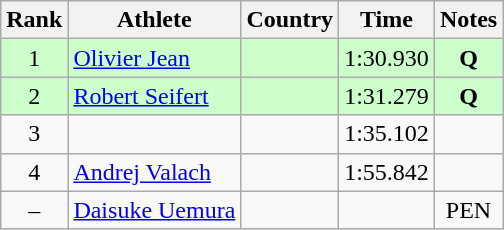<table class="wikitable sortable" style="text-align:center">
<tr>
<th>Rank</th>
<th>Athlete</th>
<th>Country</th>
<th>Time</th>
<th>Notes</th>
</tr>
<tr bgcolor="#ccffcc">
<td>1</td>
<td align=left><a href='#'>Olivier Jean</a></td>
<td align=left></td>
<td>1:30.930</td>
<td><strong>Q</strong></td>
</tr>
<tr bgcolor="#ccffcc">
<td>2</td>
<td align=left><a href='#'>Robert Seifert</a></td>
<td align=left></td>
<td>1:31.279</td>
<td><strong>Q</strong></td>
</tr>
<tr>
<td>3</td>
<td align=left></td>
<td align=left></td>
<td>1:35.102</td>
<td></td>
</tr>
<tr>
<td>4</td>
<td align=left><a href='#'>Andrej Valach</a></td>
<td align=left></td>
<td>1:55.842</td>
<td></td>
</tr>
<tr>
<td>–</td>
<td align=left><a href='#'>Daisuke Uemura</a></td>
<td align=left></td>
<td></td>
<td>PEN</td>
</tr>
</table>
